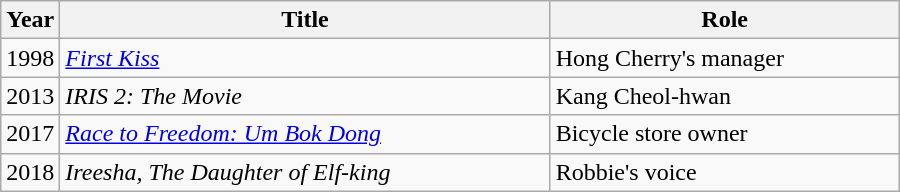<table class="wikitable" style="width:600px">
<tr>
<th width=10>Year</th>
<th>Title</th>
<th>Role</th>
</tr>
<tr>
<td>1998</td>
<td><em><a href='#'>First Kiss</a></em></td>
<td>Hong Cherry's manager</td>
</tr>
<tr>
<td>2013</td>
<td><em>IRIS 2: The Movie</em></td>
<td>Kang Cheol-hwan</td>
</tr>
<tr>
<td>2017</td>
<td><em><a href='#'>Race to Freedom: Um Bok Dong</a></em></td>
<td>Bicycle store owner</td>
</tr>
<tr>
<td>2018</td>
<td><em>Ireesha, The Daughter of Elf-king</em></td>
<td>Robbie's voice</td>
</tr>
</table>
